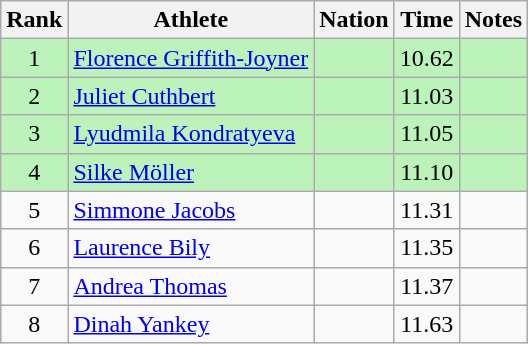<table class="wikitable sortable" style="text-align:center">
<tr>
<th>Rank</th>
<th>Athlete</th>
<th>Nation</th>
<th>Time</th>
<th>Notes</th>
</tr>
<tr style="background:#bbf3bb;">
<td>1</td>
<td align=left><a href='#'>Florence Griffith-Joyner</a></td>
<td align=left></td>
<td>10.62</td>
<td></td>
</tr>
<tr style="background:#bbf3bb;">
<td>2</td>
<td align=left><a href='#'>Juliet Cuthbert</a></td>
<td align=left></td>
<td>11.03</td>
<td></td>
</tr>
<tr style="background:#bbf3bb;">
<td>3</td>
<td align=left><a href='#'>Lyudmila Kondratyeva</a></td>
<td align=left></td>
<td>11.05</td>
<td></td>
</tr>
<tr style="background:#bbf3bb;">
<td>4</td>
<td align=left><a href='#'>Silke Möller</a></td>
<td align=left></td>
<td>11.10</td>
<td></td>
</tr>
<tr>
<td>5</td>
<td align=left><a href='#'>Simmone Jacobs</a></td>
<td align=left></td>
<td>11.31</td>
<td></td>
</tr>
<tr>
<td>6</td>
<td align=left><a href='#'>Laurence Bily</a></td>
<td align=left></td>
<td>11.35</td>
<td></td>
</tr>
<tr>
<td>7</td>
<td align=left><a href='#'>Andrea Thomas</a></td>
<td align=left></td>
<td>11.37</td>
<td></td>
</tr>
<tr>
<td>8</td>
<td align=left><a href='#'>Dinah Yankey</a></td>
<td align=left></td>
<td>11.63</td>
<td></td>
</tr>
</table>
